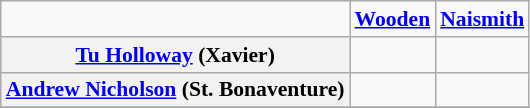<table class="wikitable" style="white-space:nowrap; font-size:90%;">
<tr>
<td></td>
<td><strong><a href='#'>Wooden</a></strong></td>
<td><strong><a href='#'>Naismith</a></strong></td>
</tr>
<tr>
<th><a href='#'>Tu Holloway</a> (Xavier)</th>
<td></td>
<td></td>
</tr>
<tr>
<th><a href='#'>Andrew Nicholson</a> (St. Bonaventure)</th>
<td></td>
<td></td>
</tr>
<tr>
</tr>
</table>
